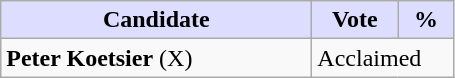<table class="wikitable">
<tr>
<th style="background:#ddf; width:200px;">Candidate</th>
<th style="background:#ddf; width:50px;">Vote</th>
<th style="background:#ddf; width:30px;">%</th>
</tr>
<tr>
<td><strong>Peter Koetsier</strong> (X)</td>
<td colspan="2">Acclaimed</td>
</tr>
</table>
